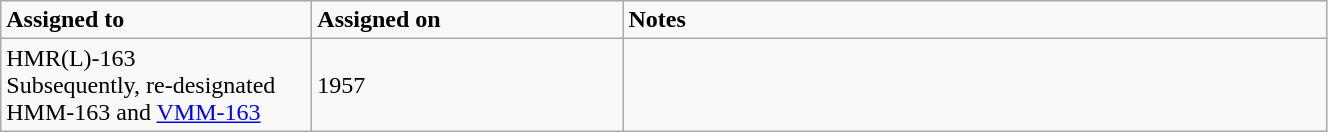<table class="wikitable" style="width: 70%;">
<tr>
<td style="width: 200px;"><strong>Assigned to</strong></td>
<td style="width: 200px;"><strong>Assigned on</strong></td>
<td><strong>Notes</strong></td>
</tr>
<tr>
<td>HMR(L)-163<br>Subsequently, re-designated HMM-163 and <a href='#'>VMM-163</a></td>
<td>1957</td>
<td></td>
</tr>
</table>
